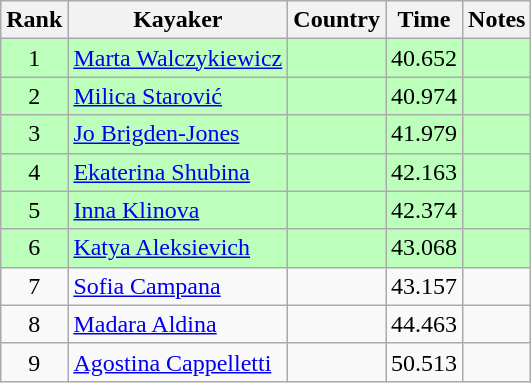<table class="wikitable" style="text-align:center">
<tr>
<th>Rank</th>
<th>Kayaker</th>
<th>Country</th>
<th>Time</th>
<th>Notes</th>
</tr>
<tr bgcolor=bbffbb>
<td>1</td>
<td align="left"><a href='#'>Marta Walczykiewicz</a></td>
<td align="left"></td>
<td>40.652</td>
<td></td>
</tr>
<tr bgcolor=bbffbb>
<td>2</td>
<td align="left"><a href='#'>Milica Starović</a></td>
<td align="left"></td>
<td>40.974</td>
<td></td>
</tr>
<tr bgcolor=bbffbb>
<td>3</td>
<td align="left"><a href='#'>Jo Brigden-Jones</a></td>
<td align="left"></td>
<td>41.979</td>
<td></td>
</tr>
<tr bgcolor=bbffbb>
<td>4</td>
<td align="left"><a href='#'>Ekaterina Shubina</a></td>
<td align="left"></td>
<td>42.163</td>
<td></td>
</tr>
<tr bgcolor=bbffbb>
<td>5</td>
<td align="left"><a href='#'>Inna Klinova</a></td>
<td align="left"></td>
<td>42.374</td>
<td></td>
</tr>
<tr bgcolor=bbffbb>
<td>6</td>
<td align="left"><a href='#'>Katya Aleksievich</a></td>
<td align="left"></td>
<td>43.068</td>
<td></td>
</tr>
<tr>
<td>7</td>
<td align="left"><a href='#'>Sofia Campana</a></td>
<td align="left"></td>
<td>43.157</td>
<td></td>
</tr>
<tr>
<td>8</td>
<td align="left"><a href='#'>Madara Aldina</a></td>
<td align="left"></td>
<td>44.463</td>
<td></td>
</tr>
<tr>
<td>9</td>
<td align="left"><a href='#'>Agostina Cappelletti</a></td>
<td align="left"></td>
<td>50.513</td>
<td></td>
</tr>
</table>
